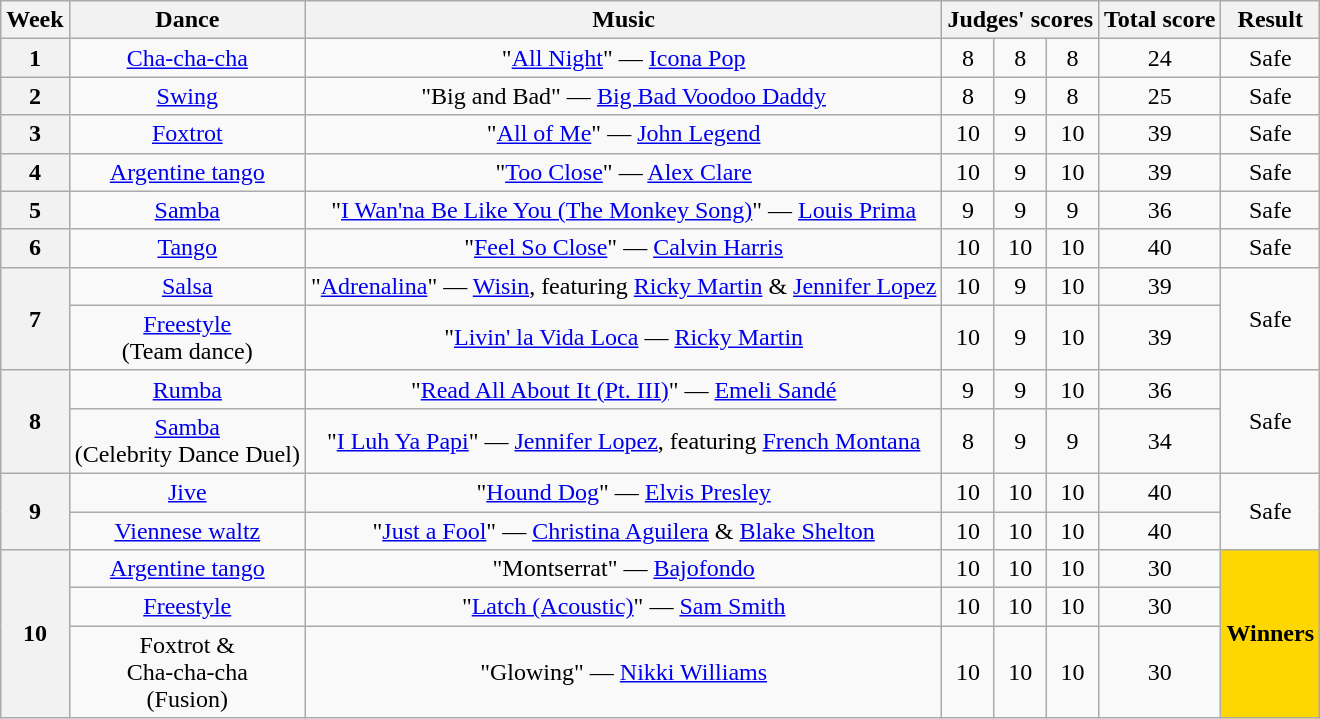<table class="wikitable unsortable" style="text-align:center;">
<tr>
<th scope="col">Week</th>
<th scope="col">Dance</th>
<th scope="col">Music</th>
<th scope="col" colspan="3">Judges' scores</th>
<th>Total score</th>
<th scope="col">Result</th>
</tr>
<tr>
<th scope="row">1</th>
<td><a href='#'>Cha-cha-cha</a></td>
<td>"<a href='#'>All Night</a>" — <a href='#'>Icona Pop</a></td>
<td>8</td>
<td>8</td>
<td>8</td>
<td>24</td>
<td>Safe</td>
</tr>
<tr>
<th scope="row">2</th>
<td><a href='#'>Swing</a></td>
<td>"Big and Bad" — <a href='#'>Big Bad Voodoo Daddy</a></td>
<td>8</td>
<td>9</td>
<td>8</td>
<td>25</td>
<td>Safe</td>
</tr>
<tr>
<th scope="row">3</th>
<td><a href='#'>Foxtrot</a></td>
<td>"<a href='#'>All of Me</a>" — <a href='#'>John Legend</a></td>
<td>10</td>
<td>9</td>
<td>10</td>
<td>39</td>
<td>Safe</td>
</tr>
<tr>
<th scope="row">4</th>
<td><a href='#'>Argentine tango</a></td>
<td>"<a href='#'>Too Close</a>" — <a href='#'>Alex Clare</a></td>
<td>10</td>
<td>9</td>
<td>10</td>
<td>39</td>
<td>Safe</td>
</tr>
<tr>
<th scope="row">5</th>
<td><a href='#'>Samba</a></td>
<td>"<a href='#'>I Wan'na Be Like You (The Monkey Song)</a>" — <a href='#'>Louis Prima</a></td>
<td>9</td>
<td>9</td>
<td>9</td>
<td>36</td>
<td>Safe</td>
</tr>
<tr>
<th scope="row">6</th>
<td><a href='#'>Tango</a></td>
<td>"<a href='#'>Feel So Close</a>" — <a href='#'>Calvin Harris</a></td>
<td>10</td>
<td>10</td>
<td>10</td>
<td>40</td>
<td>Safe</td>
</tr>
<tr>
<th rowspan="2" scope="row">7</th>
<td><a href='#'>Salsa</a></td>
<td>"<a href='#'>Adrenalina</a>" — <a href='#'>Wisin</a>, featuring <a href='#'>Ricky Martin</a> & <a href='#'>Jennifer Lopez</a></td>
<td>10</td>
<td>9</td>
<td>10</td>
<td>39</td>
<td rowspan="2">Safe</td>
</tr>
<tr>
<td><a href='#'>Freestyle</a><br>(Team dance)</td>
<td>"<a href='#'>Livin' la Vida Loca</a> — <a href='#'>Ricky Martin</a></td>
<td>10</td>
<td>9</td>
<td>10</td>
<td>39</td>
</tr>
<tr>
<th rowspan="2" scope="row">8</th>
<td><a href='#'>Rumba</a></td>
<td>"<a href='#'>Read All About It (Pt. III)</a>" — <a href='#'>Emeli Sandé</a></td>
<td>9</td>
<td>9</td>
<td>10</td>
<td>36</td>
<td rowspan="2">Safe</td>
</tr>
<tr>
<td><a href='#'>Samba</a><br>(Celebrity Dance Duel)</td>
<td>"<a href='#'>I Luh Ya Papi</a>" — <a href='#'>Jennifer Lopez</a>, featuring <a href='#'>French Montana</a></td>
<td>8</td>
<td>9</td>
<td>9</td>
<td>34</td>
</tr>
<tr>
<th rowspan="2" scope="row">9</th>
<td><a href='#'>Jive</a></td>
<td>"<a href='#'>Hound Dog</a>" — <a href='#'>Elvis Presley</a></td>
<td>10</td>
<td>10</td>
<td>10</td>
<td>40</td>
<td rowspan="2">Safe</td>
</tr>
<tr>
<td><a href='#'>Viennese waltz</a></td>
<td>"<a href='#'>Just a Fool</a>" — <a href='#'>Christina Aguilera</a> & <a href='#'>Blake Shelton</a></td>
<td>10</td>
<td>10</td>
<td>10</td>
<td>40</td>
</tr>
<tr>
<th rowspan="3">10</th>
<td><a href='#'>Argentine tango</a></td>
<td>"Montserrat" — <a href='#'>Bajofondo</a></td>
<td>10</td>
<td>10</td>
<td>10</td>
<td>30</td>
<td rowspan="3" bgcolor="gold"><strong>Winners</strong></td>
</tr>
<tr>
<td><a href='#'>Freestyle</a></td>
<td>"<a href='#'>Latch (Acoustic)</a>" — <a href='#'>Sam Smith</a></td>
<td>10</td>
<td>10</td>
<td>10</td>
<td>30</td>
</tr>
<tr>
<td>Foxtrot &<br>Cha-cha-cha<br>(Fusion)</td>
<td>"Glowing" — <a href='#'>Nikki Williams</a></td>
<td>10</td>
<td>10</td>
<td>10</td>
<td>30</td>
</tr>
</table>
